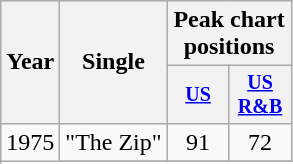<table class="wikitable" style="text-align:center;">
<tr>
<th rowspan="2">Year</th>
<th rowspan="2">Single</th>
<th colspan="2">Peak chart positions</th>
</tr>
<tr style="font-size:smaller;">
<th width="35"><a href='#'>US</a><br></th>
<th width="35"><a href='#'>US<br>R&B</a><br></th>
</tr>
<tr>
<td rowspan="2">1975</td>
<td align="left">"The Zip"</td>
<td>91</td>
<td>72</td>
</tr>
<tr>
</tr>
</table>
